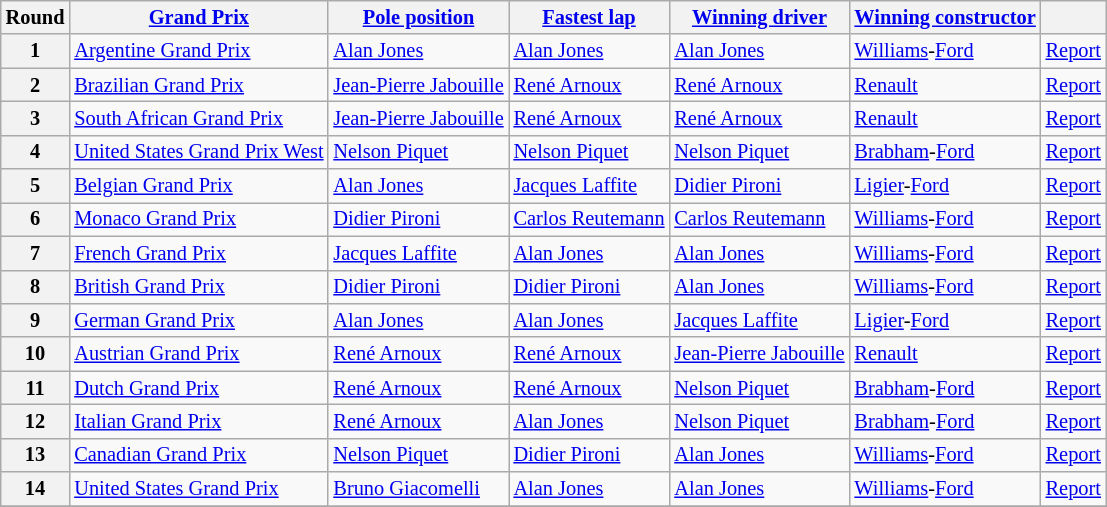<table class="wikitable sortable" style="font-size: 85%;">
<tr>
<th>Round</th>
<th><a href='#'>Grand Prix</a></th>
<th><a href='#'>Pole position</a></th>
<th><a href='#'>Fastest lap</a></th>
<th><a href='#'>Winning driver</a></th>
<th><a href='#'>Winning constructor</a></th>
<th></th>
</tr>
<tr>
<th>1</th>
<td> <a href='#'>Argentine Grand Prix</a></td>
<td> <a href='#'>Alan Jones</a></td>
<td> <a href='#'>Alan Jones</a></td>
<td> <a href='#'>Alan Jones</a></td>
<td> <a href='#'>Williams</a>-<a href='#'>Ford</a></td>
<td><a href='#'>Report</a></td>
</tr>
<tr>
<th>2</th>
<td> <a href='#'>Brazilian Grand Prix</a></td>
<td> <a href='#'>Jean-Pierre Jabouille</a></td>
<td> <a href='#'>René Arnoux</a></td>
<td> <a href='#'>René Arnoux</a></td>
<td> <a href='#'>Renault</a></td>
<td><a href='#'>Report</a></td>
</tr>
<tr>
<th>3</th>
<td> <a href='#'>South African Grand Prix</a></td>
<td nowrap> <a href='#'>Jean-Pierre Jabouille</a></td>
<td> <a href='#'>René Arnoux</a></td>
<td> <a href='#'>René Arnoux</a></td>
<td> <a href='#'>Renault</a></td>
<td><a href='#'>Report</a></td>
</tr>
<tr>
<th>4</th>
<td nowrap> <a href='#'>United States Grand Prix West</a></td>
<td> <a href='#'>Nelson Piquet</a></td>
<td nowrap> <a href='#'>Nelson Piquet</a></td>
<td nowrap> <a href='#'>Nelson Piquet</a></td>
<td nowrap> <a href='#'>Brabham</a>-<a href='#'>Ford</a></td>
<td><a href='#'>Report</a></td>
</tr>
<tr>
<th>5</th>
<td> <a href='#'>Belgian Grand Prix</a></td>
<td> <a href='#'>Alan Jones</a></td>
<td> <a href='#'>Jacques Laffite</a></td>
<td> <a href='#'>Didier Pironi</a></td>
<td> <a href='#'>Ligier</a>-<a href='#'>Ford</a></td>
<td><a href='#'>Report</a></td>
</tr>
<tr>
<th>6</th>
<td> <a href='#'>Monaco Grand Prix</a></td>
<td> <a href='#'>Didier Pironi</a></td>
<td nowrap> <a href='#'>Carlos Reutemann</a></td>
<td> <a href='#'>Carlos Reutemann</a></td>
<td> <a href='#'>Williams</a>-<a href='#'>Ford</a></td>
<td><a href='#'>Report</a></td>
</tr>
<tr>
<th>7</th>
<td> <a href='#'>French Grand Prix</a></td>
<td> <a href='#'>Jacques Laffite</a></td>
<td> <a href='#'>Alan Jones</a></td>
<td> <a href='#'>Alan Jones</a></td>
<td> <a href='#'>Williams</a>-<a href='#'>Ford</a></td>
<td><a href='#'>Report</a></td>
</tr>
<tr>
<th>8</th>
<td> <a href='#'>British Grand Prix</a></td>
<td> <a href='#'>Didier Pironi</a></td>
<td> <a href='#'>Didier Pironi</a></td>
<td> <a href='#'>Alan Jones</a></td>
<td> <a href='#'>Williams</a>-<a href='#'>Ford</a></td>
<td><a href='#'>Report</a></td>
</tr>
<tr>
<th>9</th>
<td> <a href='#'>German Grand Prix</a></td>
<td> <a href='#'>Alan Jones</a></td>
<td> <a href='#'>Alan Jones</a></td>
<td> <a href='#'>Jacques Laffite</a></td>
<td> <a href='#'>Ligier</a>-<a href='#'>Ford</a></td>
<td><a href='#'>Report</a></td>
</tr>
<tr>
<th>10</th>
<td> <a href='#'>Austrian Grand Prix</a></td>
<td> <a href='#'>René Arnoux</a></td>
<td> <a href='#'>René Arnoux</a></td>
<td nowrap> <a href='#'>Jean-Pierre Jabouille</a></td>
<td> <a href='#'>Renault</a></td>
<td><a href='#'>Report</a></td>
</tr>
<tr>
<th>11</th>
<td> <a href='#'>Dutch Grand Prix</a></td>
<td> <a href='#'>René Arnoux</a></td>
<td> <a href='#'>René Arnoux</a></td>
<td> <a href='#'>Nelson Piquet</a></td>
<td> <a href='#'>Brabham</a>-<a href='#'>Ford</a></td>
<td><a href='#'>Report</a></td>
</tr>
<tr>
<th>12</th>
<td> <a href='#'>Italian Grand Prix</a></td>
<td> <a href='#'>René Arnoux</a></td>
<td> <a href='#'>Alan Jones</a></td>
<td> <a href='#'>Nelson Piquet</a></td>
<td> <a href='#'>Brabham</a>-<a href='#'>Ford</a></td>
<td><a href='#'>Report</a></td>
</tr>
<tr>
<th>13</th>
<td> <a href='#'>Canadian Grand Prix</a></td>
<td> <a href='#'>Nelson Piquet</a></td>
<td> <a href='#'>Didier Pironi</a></td>
<td> <a href='#'>Alan Jones</a></td>
<td> <a href='#'>Williams</a>-<a href='#'>Ford</a></td>
<td><a href='#'>Report</a></td>
</tr>
<tr>
<th>14</th>
<td> <a href='#'>United States Grand Prix</a></td>
<td> <a href='#'>Bruno Giacomelli</a></td>
<td> <a href='#'>Alan Jones</a></td>
<td> <a href='#'>Alan Jones</a></td>
<td> <a href='#'>Williams</a>-<a href='#'>Ford</a></td>
<td><a href='#'>Report</a></td>
</tr>
<tr>
</tr>
</table>
